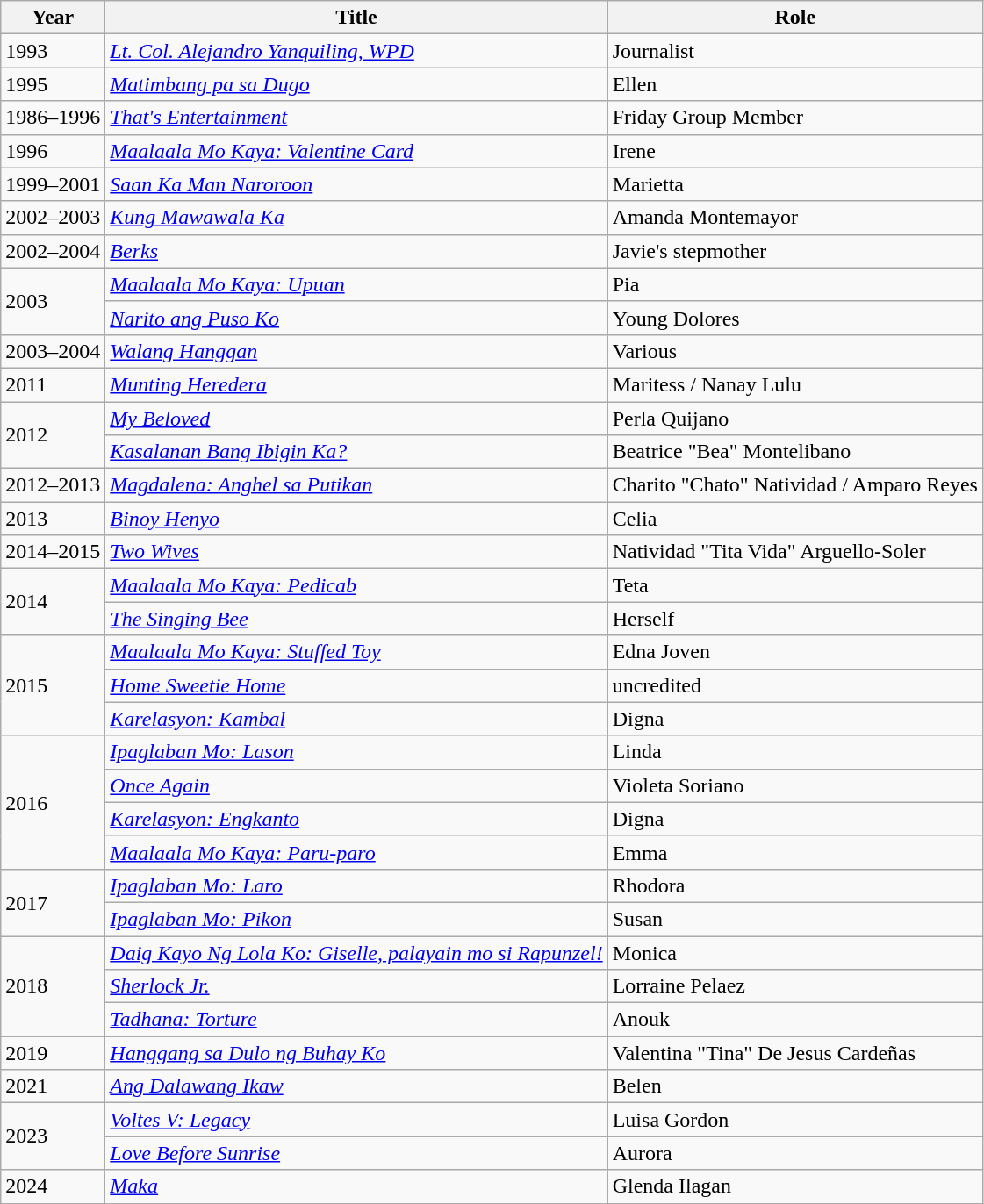<table class="wikitable">
<tr>
<th>Year</th>
<th>Title</th>
<th>Role</th>
</tr>
<tr>
<td>1993</td>
<td><em><a href='#'>Lt. Col. Alejandro Yanquiling, WPD</a></em></td>
<td>Journalist</td>
</tr>
<tr>
<td>1995</td>
<td><em><a href='#'>Matimbang pa sa Dugo</a></em></td>
<td>Ellen</td>
</tr>
<tr>
<td>1986–1996</td>
<td><em><a href='#'>That's Entertainment</a></em></td>
<td>Friday Group Member</td>
</tr>
<tr>
<td>1996</td>
<td><em><a href='#'>Maalaala Mo Kaya: Valentine Card</a></em></td>
<td>Irene</td>
</tr>
<tr>
<td>1999–2001</td>
<td><em><a href='#'>Saan Ka Man Naroroon</a></em></td>
<td>Marietta</td>
</tr>
<tr>
<td>2002–2003</td>
<td><em><a href='#'>Kung Mawawala Ka</a></em></td>
<td>Amanda Montemayor</td>
</tr>
<tr>
<td>2002–2004</td>
<td><em><a href='#'>Berks</a></em></td>
<td>Javie's stepmother</td>
</tr>
<tr>
<td rowspan="2">2003</td>
<td><em><a href='#'>Maalaala Mo Kaya: Upuan</a></em></td>
<td>Pia</td>
</tr>
<tr>
<td><em><a href='#'>Narito ang Puso Ko</a></em></td>
<td>Young Dolores</td>
</tr>
<tr>
<td>2003–2004</td>
<td><em><a href='#'>Walang Hanggan</a></em></td>
<td>Various</td>
</tr>
<tr>
<td>2011</td>
<td><em><a href='#'>Munting Heredera</a></em></td>
<td>Maritess / Nanay Lulu</td>
</tr>
<tr>
<td rowspan="2">2012</td>
<td><em><a href='#'>My Beloved</a></em></td>
<td>Perla Quijano</td>
</tr>
<tr>
<td><em><a href='#'>Kasalanan Bang Ibigin Ka?</a></em></td>
<td>Beatrice "Bea" Montelibano</td>
</tr>
<tr>
<td>2012–2013</td>
<td><em><a href='#'>Magdalena: Anghel sa Putikan</a></em></td>
<td>Charito "Chato" Natividad / Amparo Reyes</td>
</tr>
<tr>
<td>2013</td>
<td><em><a href='#'>Binoy Henyo</a></em></td>
<td>Celia</td>
</tr>
<tr>
<td>2014–2015</td>
<td><em><a href='#'>Two Wives</a></em></td>
<td>Natividad "Tita Vida" Arguello-Soler</td>
</tr>
<tr>
<td rowspan="2">2014</td>
<td><em><a href='#'>Maalaala Mo Kaya: Pedicab</a></em></td>
<td>Teta</td>
</tr>
<tr>
<td><em><a href='#'>The Singing Bee</a></em></td>
<td>Herself</td>
</tr>
<tr>
<td rowspan=3>2015</td>
<td><em><a href='#'>Maalaala Mo Kaya: Stuffed Toy</a></em></td>
<td>Edna Joven</td>
</tr>
<tr>
<td><em><a href='#'>Home Sweetie Home</a></em></td>
<td>uncredited</td>
</tr>
<tr>
<td><em><a href='#'>Karelasyon: Kambal</a></em></td>
<td>Digna</td>
</tr>
<tr>
<td rowspan=4>2016</td>
<td><em><a href='#'>Ipaglaban Mo: Lason</a></em></td>
<td>Linda</td>
</tr>
<tr>
<td><em><a href='#'>Once Again</a></em></td>
<td>Violeta Soriano</td>
</tr>
<tr>
<td><em><a href='#'>Karelasyon: Engkanto</a></em></td>
<td>Digna</td>
</tr>
<tr>
<td><em><a href='#'>Maalaala Mo Kaya: Paru-paro</a></em></td>
<td>Emma</td>
</tr>
<tr>
<td rowspan=2>2017</td>
<td><em><a href='#'>Ipaglaban Mo: Laro</a></em></td>
<td>Rhodora</td>
</tr>
<tr>
<td><em><a href='#'>Ipaglaban Mo: Pikon</a></em></td>
<td>Susan</td>
</tr>
<tr>
<td rowspan=3>2018</td>
<td><em><a href='#'>Daig Kayo Ng Lola Ko: Giselle, palayain mo si Rapunzel!</a></em></td>
<td>Monica</td>
</tr>
<tr>
<td><em><a href='#'>Sherlock Jr.</a></em></td>
<td>Lorraine Pelaez</td>
</tr>
<tr>
<td><em><a href='#'>Tadhana: Torture</a></em></td>
<td>Anouk</td>
</tr>
<tr>
<td>2019</td>
<td><em><a href='#'>Hanggang sa Dulo ng Buhay Ko</a></em></td>
<td>Valentina "Tina" De Jesus Cardeñas</td>
</tr>
<tr>
<td>2021</td>
<td><em><a href='#'>Ang Dalawang Ikaw</a></em></td>
<td>Belen</td>
</tr>
<tr>
<td rowspan="2">2023</td>
<td><em><a href='#'>Voltes V: Legacy</a></em></td>
<td>Luisa Gordon</td>
</tr>
<tr>
<td><em><a href='#'>Love Before Sunrise</a></em></td>
<td>Aurora</td>
</tr>
<tr>
<td>2024</td>
<td><a href='#'><em>Maka</em></a></td>
<td>Glenda Ilagan</td>
</tr>
</table>
